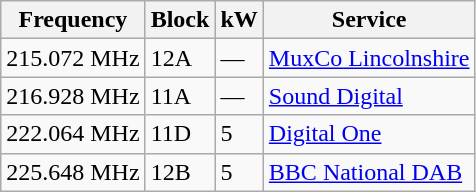<table class="wikitable sortable">
<tr>
<th>Frequency</th>
<th>Block</th>
<th>kW</th>
<th>Service</th>
</tr>
<tr>
<td>215.072 MHz</td>
<td>12A</td>
<td>—</td>
<td><a href='#'>MuxCo Lincolnshire</a></td>
</tr>
<tr>
<td>216.928 MHz</td>
<td>11A</td>
<td>—</td>
<td><a href='#'>Sound Digital</a></td>
</tr>
<tr>
<td>222.064 MHz</td>
<td>11D</td>
<td>5</td>
<td><a href='#'>Digital One</a></td>
</tr>
<tr>
<td>225.648 MHz</td>
<td>12B</td>
<td>5</td>
<td><a href='#'>BBC National DAB</a></td>
</tr>
</table>
